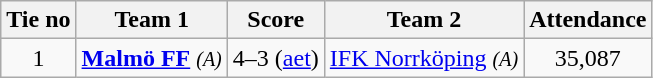<table class="wikitable" style="text-align:center">
<tr>
<th style= width="40px">Tie no</th>
<th style= width="150px">Team 1</th>
<th style= width="60px">Score</th>
<th style= width="150px">Team 2</th>
<th style= width="30px">Attendance</th>
</tr>
<tr>
<td>1</td>
<td><strong><a href='#'>Malmö FF</a></strong> <em><small>(A)</small></em></td>
<td>4–3 (<a href='#'>aet</a>)</td>
<td><a href='#'>IFK Norrköping</a> <em><small>(A)</small></em></td>
<td>35,087</td>
</tr>
</table>
